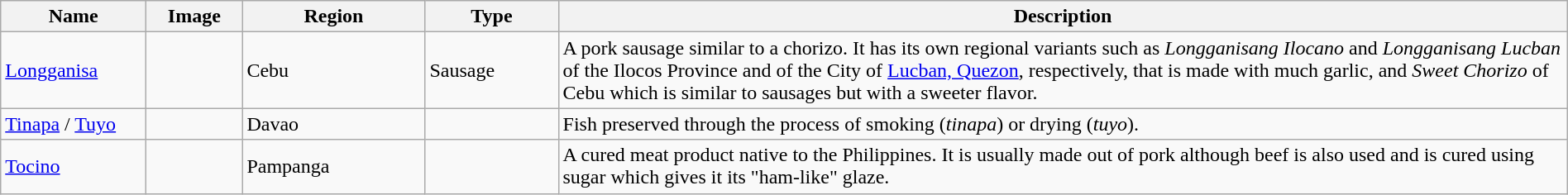<table class="wikitable sortable" width="100%">
<tr>
<th style="width:110px;">Name</th>
<th style="width:70px;">Image</th>
<th style="width:140px;">Region</th>
<th style="width:100px;">Type</th>
<th>Description</th>
</tr>
<tr>
<td><a href='#'>Longganisa</a></td>
<td></td>
<td>Cebu</td>
<td>Sausage</td>
<td>A pork sausage similar to a chorizo. It has its own regional variants such as <em>Longganisang Ilocano</em> and <em>Longganisang Lucban</em> of the Ilocos Province and of the City of <a href='#'>Lucban, Quezon</a>, respectively, that is made with much garlic, and <em>Sweet Chorizo</em> of Cebu which is similar to sausages but with a sweeter flavor.</td>
</tr>
<tr>
<td><a href='#'>Tinapa</a> / <a href='#'>Tuyo</a></td>
<td></td>
<td>Davao</td>
<td></td>
<td>Fish preserved through the process of smoking (<em>tinapa</em>) or drying (<em>tuyo</em>).</td>
</tr>
<tr>
<td><a href='#'>Tocino</a></td>
<td></td>
<td>Pampanga</td>
<td></td>
<td>A cured meat product native to the Philippines. It is usually made out of pork although beef is also used and is cured using sugar which gives it its "ham-like" glaze.</td>
</tr>
</table>
